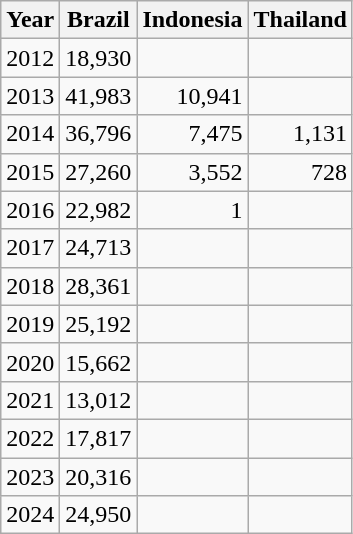<table class=wikitable style="text-align: right;">
<tr>
<th>Year</th>
<th>Brazil</th>
<th>Indonesia</th>
<th>Thailand</th>
</tr>
<tr>
<td>2012</td>
<td>18,930</td>
<td></td>
<td></td>
</tr>
<tr>
<td>2013</td>
<td>41,983</td>
<td>10,941</td>
<td></td>
</tr>
<tr>
<td>2014</td>
<td>36,796</td>
<td>7,475</td>
<td>1,131</td>
</tr>
<tr>
<td>2015</td>
<td>27,260</td>
<td>3,552</td>
<td>728</td>
</tr>
<tr>
<td>2016</td>
<td>22,982</td>
<td>1</td>
<td></td>
</tr>
<tr>
<td>2017</td>
<td>24,713</td>
<td></td>
<td></td>
</tr>
<tr>
<td>2018</td>
<td>28,361</td>
<td></td>
<td></td>
</tr>
<tr>
<td>2019</td>
<td>25,192</td>
<td></td>
<td></td>
</tr>
<tr>
<td>2020</td>
<td>15,662</td>
<td></td>
<td></td>
</tr>
<tr>
<td>2021</td>
<td>13,012</td>
<td></td>
<td></td>
</tr>
<tr>
<td>2022</td>
<td>17,817</td>
<td></td>
<td></td>
</tr>
<tr>
<td>2023</td>
<td>20,316</td>
<td></td>
<td></td>
</tr>
<tr>
<td>2024</td>
<td>24,950</td>
<td></td>
<td></td>
</tr>
</table>
